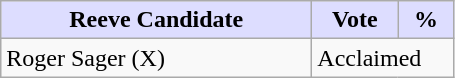<table class="wikitable">
<tr>
<th style="background:#ddf; width:200px;">Reeve Candidate</th>
<th style="background:#ddf; width:50px;">Vote</th>
<th style="background:#ddf; width:30px;">%</th>
</tr>
<tr>
<td>Roger Sager (X)</td>
<td colspan="2">Acclaimed</td>
</tr>
</table>
